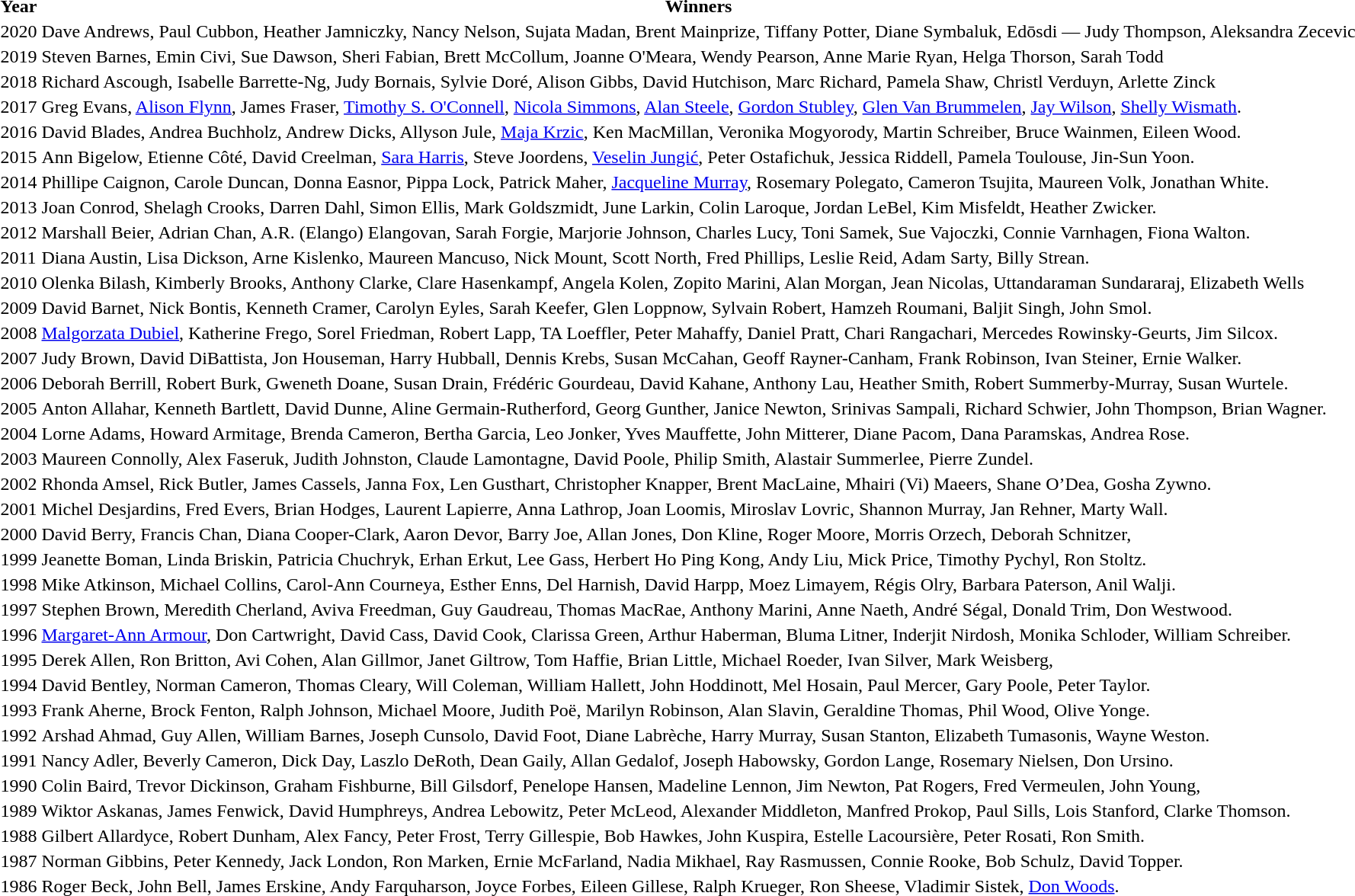<table class="sortable">
<tr>
<th>Year</th>
<th>Winners</th>
</tr>
<tr>
<td>2020</td>
<td>Dave Andrews, Paul Cubbon, Heather Jamniczky, Nancy Nelson, Sujata Madan, Brent Mainprize, Tiffany Potter, Diane Symbaluk, Edōsdi — Judy Thompson, Aleksandra Zecevic</td>
</tr>
<tr>
<td>2019</td>
<td>Steven Barnes, Emin Civi, Sue Dawson, Sheri Fabian, Brett McCollum, Joanne O'Meara, Wendy Pearson, Anne Marie Ryan, Helga Thorson, Sarah Todd</td>
</tr>
<tr>
<td>2018</td>
<td>Richard Ascough, Isabelle Barrette-Ng, Judy Bornais, Sylvie Doré, Alison Gibbs, David Hutchison, Marc Richard, Pamela Shaw, Christl Verduyn, Arlette Zinck     </td>
</tr>
<tr>
<td>2017</td>
<td>Greg Evans, <a href='#'>Alison Flynn</a>, James Fraser, <a href='#'>Timothy S. O'Connell</a>, <a href='#'>Nicola Simmons</a>, <a href='#'>Alan Steele</a>, <a href='#'>Gordon Stubley</a>, <a href='#'>Glen Van Brummelen</a>, <a href='#'>Jay Wilson</a>, <a href='#'>Shelly Wismath</a>.</td>
</tr>
<tr>
<td>2016</td>
<td>David Blades, Andrea Buchholz, Andrew Dicks, Allyson Jule, <a href='#'>Maja Krzic</a>, Ken MacMillan, Veronika Mogyorody, Martin Schreiber, Bruce Wainmen, Eileen Wood.</td>
</tr>
<tr>
<td>2015</td>
<td>Ann Bigelow, Etienne Côté, David Creelman, <a href='#'>Sara Harris</a>, Steve Joordens, <a href='#'>Veselin Jungić</a>, Peter Ostafichuk, Jessica Riddell, Pamela Toulouse, Jin-Sun Yoon.</td>
</tr>
<tr>
<td>2014</td>
<td>Phillipe Caignon, Carole Duncan, Donna Easnor, Pippa Lock, Patrick Maher, <a href='#'>Jacqueline Murray</a>, Rosemary Polegato, Cameron Tsujita, Maureen Volk, Jonathan White.</td>
</tr>
<tr>
<td>2013</td>
<td>Joan Conrod, Shelagh Crooks, Darren Dahl, Simon Ellis, Mark Goldszmidt, June Larkin, Colin Laroque, Jordan LeBel, Kim Misfeldt, Heather Zwicker.</td>
</tr>
<tr>
<td>2012</td>
<td>Marshall Beier, Adrian Chan, A.R. (Elango) Elangovan, Sarah Forgie, Marjorie Johnson, Charles Lucy, Toni Samek, Sue Vajoczki, Connie Varnhagen, Fiona Walton.</td>
</tr>
<tr>
<td>2011</td>
<td>Diana Austin, Lisa Dickson, Arne Kislenko, Maureen Mancuso, Nick Mount, Scott North, Fred Phillips, Leslie Reid, Adam Sarty, Billy Strean.</td>
</tr>
<tr>
<td>2010</td>
<td>Olenka Bilash, Kimberly Brooks, Anthony Clarke, Clare Hasenkampf, Angela Kolen, Zopito Marini, Alan Morgan, Jean Nicolas, Uttandaraman Sundararaj, Elizabeth Wells</td>
</tr>
<tr>
<td>2009</td>
<td>David Barnet, Nick Bontis, Kenneth Cramer, Carolyn Eyles, Sarah Keefer, Glen Loppnow, Sylvain Robert, Hamzeh Roumani, Baljit Singh, John Smol.</td>
</tr>
<tr>
<td>2008</td>
<td><a href='#'>Malgorzata Dubiel</a>, Katherine Frego, Sorel Friedman, Robert Lapp, TA Loeffler, Peter Mahaffy, Daniel Pratt, Chari Rangachari, Mercedes Rowinsky-Geurts, Jim Silcox.</td>
</tr>
<tr>
<td>2007</td>
<td>Judy Brown, David DiBattista, Jon Houseman, Harry Hubball, Dennis Krebs, Susan McCahan, Geoff Rayner-Canham, Frank Robinson, Ivan Steiner, Ernie Walker.</td>
</tr>
<tr>
<td>2006</td>
<td>Deborah Berrill, Robert Burk, Gweneth Doane, Susan Drain, Frédéric Gourdeau, David Kahane, Anthony Lau, Heather Smith, Robert Summerby-Murray, Susan Wurtele.</td>
</tr>
<tr>
<td>2005</td>
<td>Anton Allahar, Kenneth Bartlett, David Dunne, Aline Germain-Rutherford, Georg Gunther, Janice Newton, Srinivas Sampali, Richard Schwier, John Thompson, Brian Wagner.</td>
</tr>
<tr>
<td>2004</td>
<td>Lorne Adams, Howard Armitage, Brenda Cameron, Bertha Garcia, Leo Jonker, Yves Mauffette, John Mitterer, Diane Pacom, Dana Paramskas, Andrea Rose.</td>
</tr>
<tr>
<td>2003</td>
<td>Maureen Connolly, Alex Faseruk, Judith Johnston, Claude Lamontagne, David Poole, Philip Smith, Alastair Summerlee, Pierre Zundel.</td>
</tr>
<tr>
<td>2002</td>
<td>Rhonda Amsel, Rick Butler, James Cassels, Janna Fox, Len Gusthart, Christopher Knapper, Brent MacLaine, Mhairi (Vi) Maeers, Shane O’Dea, Gosha Zywno.</td>
</tr>
<tr>
<td>2001</td>
<td>Michel Desjardins, Fred Evers, Brian Hodges, Laurent Lapierre, Anna Lathrop, Joan Loomis, Miroslav Lovric, Shannon Murray, Jan Rehner, Marty Wall.</td>
</tr>
<tr>
<td>2000</td>
<td>David Berry, Francis Chan, Diana Cooper-Clark, Aaron Devor, Barry Joe, Allan Jones, Don Kline, Roger Moore, Morris Orzech, Deborah Schnitzer,</td>
</tr>
<tr>
<td>1999</td>
<td>Jeanette Boman, Linda Briskin, Patricia Chuchryk, Erhan Erkut, Lee Gass, Herbert Ho Ping Kong, Andy Liu, Mick Price, Timothy Pychyl, Ron Stoltz.</td>
</tr>
<tr>
<td>1998</td>
<td>Mike Atkinson, Michael Collins, Carol-Ann Courneya, Esther Enns, Del Harnish, David Harpp, Moez Limayem, Régis Olry, Barbara Paterson, Anil Walji.</td>
</tr>
<tr>
<td>1997</td>
<td>Stephen Brown, Meredith Cherland, Aviva Freedman, Guy Gaudreau, Thomas MacRae, Anthony Marini, Anne Naeth, André Ségal, Donald Trim, Don Westwood.</td>
</tr>
<tr>
<td>1996</td>
<td><a href='#'>Margaret-Ann Armour</a>, Don Cartwright, David Cass, David Cook, Clarissa Green, Arthur Haberman, Bluma Litner, Inderjit Nirdosh, Monika Schloder, William Schreiber.</td>
</tr>
<tr>
<td>1995</td>
<td>Derek Allen, Ron Britton, Avi Cohen, Alan Gillmor, Janet Giltrow, Tom Haffie, Brian Little, Michael Roeder, Ivan Silver, Mark Weisberg,</td>
</tr>
<tr>
<td>1994</td>
<td>David Bentley, Norman Cameron, Thomas Cleary, Will Coleman, William Hallett, John Hoddinott, Mel Hosain, Paul Mercer, Gary Poole, Peter Taylor.</td>
</tr>
<tr>
<td>1993</td>
<td>Frank Aherne, Brock Fenton, Ralph Johnson, Michael Moore, Judith Poë, Marilyn Robinson, Alan Slavin, Geraldine Thomas, Phil Wood, Olive Yonge.</td>
</tr>
<tr>
<td>1992</td>
<td>Arshad Ahmad, Guy Allen, William Barnes, Joseph Cunsolo, David Foot, Diane Labrèche, Harry Murray, Susan Stanton, Elizabeth Tumasonis, Wayne Weston.</td>
</tr>
<tr>
<td>1991</td>
<td>Nancy Adler, Beverly Cameron, Dick Day, Laszlo DeRoth, Dean Gaily, Allan Gedalof, Joseph Habowsky, Gordon Lange, Rosemary Nielsen, Don Ursino.</td>
</tr>
<tr>
<td>1990</td>
<td>Colin Baird, Trevor Dickinson, Graham Fishburne, Bill Gilsdorf, Penelope Hansen, Madeline Lennon, Jim Newton, Pat Rogers, Fred Vermeulen, John Young,</td>
</tr>
<tr>
<td>1989</td>
<td>Wiktor Askanas, James Fenwick, David Humphreys, Andrea Lebowitz, Peter McLeod, Alexander Middleton, Manfred Prokop, Paul Sills, Lois Stanford, Clarke Thomson.</td>
</tr>
<tr>
<td>1988</td>
<td>Gilbert Allardyce, Robert Dunham, Alex Fancy, Peter Frost, Terry Gillespie, Bob Hawkes, John Kuspira, Estelle Lacoursière, Peter Rosati, Ron Smith.</td>
</tr>
<tr>
<td>1987</td>
<td>Norman Gibbins, Peter Kennedy, Jack London, Ron Marken, Ernie McFarland, Nadia Mikhael, Ray Rasmussen, Connie Rooke, Bob Schulz, David Topper.</td>
</tr>
<tr>
<td>1986</td>
<td>Roger Beck, John Bell, James Erskine, Andy Farquharson, Joyce Forbes, Eileen Gillese, Ralph Krueger, Ron Sheese, Vladimir Sistek, <a href='#'>Don Woods</a>.</td>
</tr>
</table>
